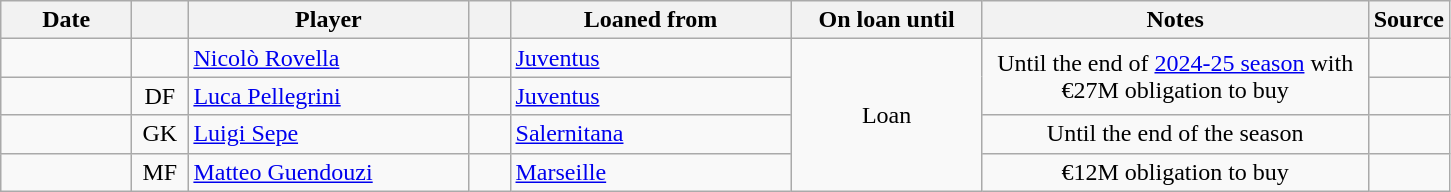<table class="wikitable sortable">
<tr>
<th style="width:80px;">Date</th>
<th style="width:30px;"></th>
<th style="width:180px;">Player</th>
<th style="width:20px;"></th>
<th style="width:180px;">Loaned from</th>
<th style="width:120px;" class="unsortable">On loan until</th>
<th style="width:250px;" class="unsortable">Notes</th>
<th style="width:20px;">Source</th>
</tr>
<tr>
<td></td>
<td rowspan=1 align=center></td>
<td rowspan=1> <a href='#'>Nicolò Rovella</a></td>
<td align=center></td>
<td><a href='#'>Juventus</a></td>
<td align=center rowspan=4>Loan</td>
<td align=center rowspan=2>Until the end of <a href='#'>2024-25 season</a> with €27M obligation to buy</td>
<td align=center></td>
</tr>
<tr>
<td></td>
<td align=center>DF</td>
<td> <a href='#'>Luca Pellegrini</a></td>
<td align=center></td>
<td><a href='#'>Juventus</a></td>
<td align=center></td>
</tr>
<tr>
<td></td>
<td rowspan=1 align=center>GK</td>
<td rowspan=1> <a href='#'>Luigi Sepe</a></td>
<td align=center></td>
<td><a href='#'>Salernitana</a></td>
<td align=center rowspan=1>Until the end of the season</td>
<td align=center></td>
</tr>
<tr>
<td></td>
<td rowspan=1 align=center>MF</td>
<td rowspan=1> <a href='#'>Matteo Guendouzi</a></td>
<td align=center></td>
<td> <a href='#'>Marseille</a></td>
<td align=center rowspan=1>€12M obligation to buy</td>
<td align=center></td>
</tr>
</table>
